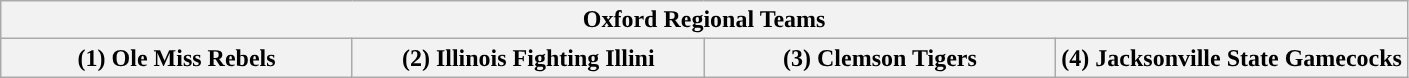<table class="wikitable">
<tr>
<th colspan=4>Oxford Regional Teams</th>
</tr>
<tr>
<th style="width: 25%; ">(1) Ole Miss Rebels</th>
<th style="width: 25%; ">(2) Illinois Fighting Illini</th>
<th style="width: 25%; ">(3) Clemson Tigers</th>
<th style="width: 25%; ">(4) Jacksonville State Gamecocks</th>
</tr>
</table>
